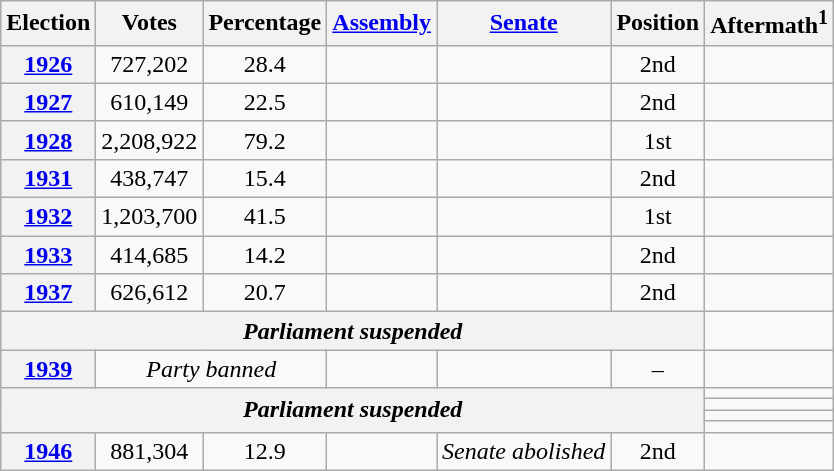<table class=wikitable style=text-align:center>
<tr>
<th>Election</th>
<th>Votes</th>
<th>Percentage</th>
<th><a href='#'>Assembly</a></th>
<th><a href='#'>Senate</a></th>
<th>Position</th>
<th>Aftermath<sup>1</sup></th>
</tr>
<tr>
<th><a href='#'>1926</a></th>
<td>727,202</td>
<td>28.4</td>
<td></td>
<td></td>
<td>2nd</td>
<td></td>
</tr>
<tr>
<th><a href='#'>1927</a></th>
<td>610,149</td>
<td>22.5</td>
<td></td>
<td></td>
<td>2nd</td>
<td></td>
</tr>
<tr>
<th><a href='#'>1928</a></th>
<td>2,208,922</td>
<td>79.2</td>
<td></td>
<td></td>
<td>1st</td>
<td></td>
</tr>
<tr>
<th><a href='#'>1931</a></th>
<td>438,747</td>
<td>15.4</td>
<td></td>
<td></td>
<td>2nd</td>
<td></td>
</tr>
<tr>
<th><a href='#'>1932</a></th>
<td>1,203,700</td>
<td>41.5</td>
<td></td>
<td></td>
<td>1st</td>
<td></td>
</tr>
<tr>
<th><a href='#'>1933</a></th>
<td>414,685</td>
<td>14.2</td>
<td></td>
<td></td>
<td>2nd</td>
<td></td>
</tr>
<tr>
<th><a href='#'>1937</a></th>
<td>626,612</td>
<td>20.7</td>
<td></td>
<td></td>
<td>2nd</td>
<td></td>
</tr>
<tr>
<th colspan=6;><em>Parliament suspended</em></th>
<td></td>
</tr>
<tr>
<th><a href='#'>1939</a></th>
<td colspan=2><em>Party banned</em></td>
<td></td>
<td></td>
<td>–</td>
<td></td>
</tr>
<tr>
<th rowspan=4; colspan=6;><em>Parliament suspended</em></th>
<td></td>
</tr>
<tr>
<td></td>
</tr>
<tr>
<td></td>
</tr>
<tr>
<td></td>
</tr>
<tr>
<th><a href='#'>1946</a></th>
<td>881,304</td>
<td>12.9</td>
<td></td>
<td><em>Senate abolished</em></td>
<td>2nd</td>
<td></td>
</tr>
</table>
